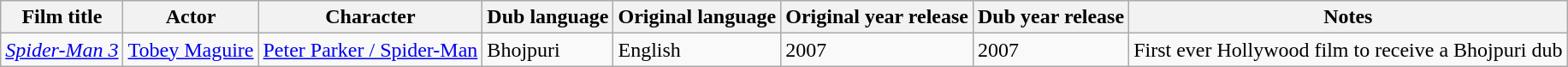<table class="wikitable">
<tr>
<th>Film title</th>
<th>Actor</th>
<th>Character</th>
<th>Dub language</th>
<th>Original language</th>
<th>Original year release</th>
<th>Dub year release</th>
<th>Notes</th>
</tr>
<tr>
<td><em><a href='#'>Spider-Man 3</a></em></td>
<td><a href='#'>Tobey Maguire</a></td>
<td><a href='#'>Peter Parker / Spider-Man</a></td>
<td>Bhojpuri</td>
<td>English</td>
<td>2007</td>
<td>2007</td>
<td>First ever Hollywood film to receive a Bhojpuri dub</td>
</tr>
</table>
